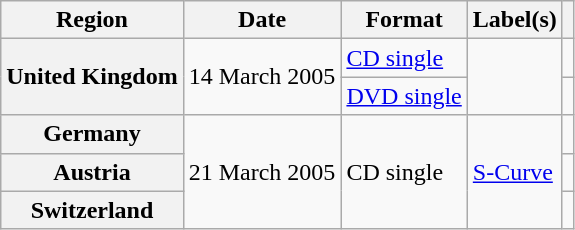<table class="wikitable plainrowheaders">
<tr>
<th scope="col">Region</th>
<th scope="col">Date</th>
<th scope="col">Format</th>
<th scope="col">Label(s)</th>
<th scope="col"></th>
</tr>
<tr>
<th scope="row" rowspan="2">United Kingdom</th>
<td rowspan="2">14 March 2005</td>
<td><a href='#'>CD single</a></td>
<td rowspan="2"></td>
<td align="center"></td>
</tr>
<tr>
<td><a href='#'>DVD single</a></td>
<td align="center"></td>
</tr>
<tr>
<th scope="row">Germany</th>
<td rowspan="3">21 March 2005</td>
<td rowspan="3">CD single</td>
<td rowspan="3"><a href='#'>S-Curve</a></td>
<td align="center"></td>
</tr>
<tr>
<th scope="row">Austria</th>
<td align="center"></td>
</tr>
<tr>
<th scope="row">Switzerland</th>
<td align="center"></td>
</tr>
</table>
